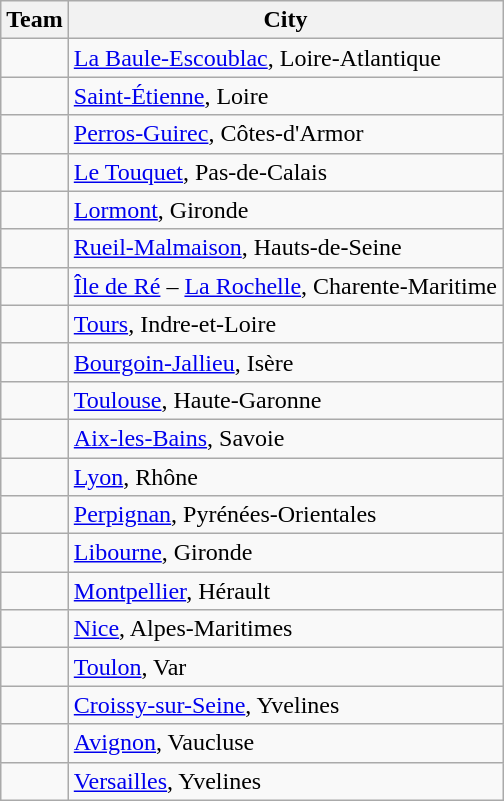<table class="wikitable">
<tr>
<th>Team</th>
<th>City</th>
</tr>
<tr>
<td></td>
<td><a href='#'>La Baule-Escoublac</a>, Loire-Atlantique</td>
</tr>
<tr>
<td></td>
<td><a href='#'>Saint-Étienne</a>, Loire</td>
</tr>
<tr>
<td></td>
<td><a href='#'>Perros-Guirec</a>, Côtes-d'Armor</td>
</tr>
<tr>
<td></td>
<td><a href='#'>Le Touquet</a>, Pas-de-Calais</td>
</tr>
<tr>
<td></td>
<td><a href='#'>Lormont</a>, Gironde</td>
</tr>
<tr>
<td></td>
<td><a href='#'>Rueil-Malmaison</a>, Hauts-de-Seine</td>
</tr>
<tr>
<td></td>
<td><a href='#'>Île de Ré</a> – <a href='#'>La Rochelle</a>, Charente-Maritime</td>
</tr>
<tr>
<td></td>
<td><a href='#'>Tours</a>, Indre-et-Loire</td>
</tr>
<tr>
<td></td>
<td><a href='#'>Bourgoin-Jallieu</a>, Isère</td>
</tr>
<tr>
<td></td>
<td><a href='#'>Toulouse</a>, Haute-Garonne</td>
</tr>
<tr>
<td></td>
<td><a href='#'>Aix-les-Bains</a>, Savoie</td>
</tr>
<tr>
<td></td>
<td><a href='#'>Lyon</a>, Rhône</td>
</tr>
<tr>
<td></td>
<td><a href='#'>Perpignan</a>, Pyrénées-Orientales</td>
</tr>
<tr>
<td></td>
<td><a href='#'>Libourne</a>, Gironde</td>
</tr>
<tr>
<td></td>
<td><a href='#'>Montpellier</a>, Hérault</td>
</tr>
<tr>
<td></td>
<td><a href='#'>Nice</a>, Alpes-Maritimes</td>
</tr>
<tr>
<td></td>
<td><a href='#'>Toulon</a>, Var</td>
</tr>
<tr>
<td></td>
<td><a href='#'>Croissy-sur-Seine</a>, Yvelines</td>
</tr>
<tr>
<td></td>
<td><a href='#'>Avignon</a>, Vaucluse</td>
</tr>
<tr>
<td></td>
<td><a href='#'>Versailles</a>, Yvelines</td>
</tr>
</table>
